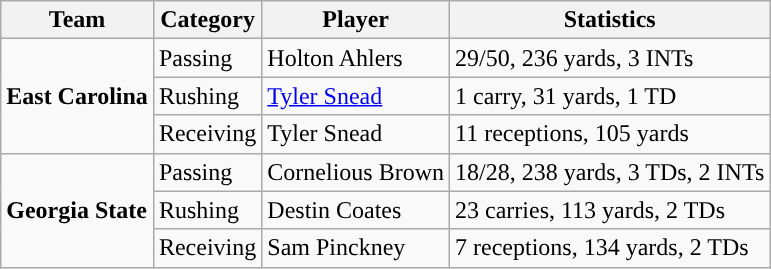<table class="wikitable" style="float: left;">
<tr>
<th>Team</th>
<th>Category</th>
<th>Player</th>
<th>Statistics</th>
</tr>
<tr>
<td rowspan=3><strong>East Carolina</strong></td>
<td>Passing</td>
<td>Holton Ahlers</td>
<td>29/50, 236 yards, 3 INTs</td>
</tr>
<tr>
<td>Rushing</td>
<td><a href='#'>Tyler Snead</a></td>
<td>1 carry, 31 yards, 1 TD</td>
</tr>
<tr>
<td>Receiving</td>
<td>Tyler Snead</td>
<td>11 receptions, 105 yards</td>
</tr>
<tr>
<td rowspan=3><strong>Georgia State</strong></td>
<td>Passing</td>
<td>Cornelious Brown</td>
<td>18/28, 238 yards, 3 TDs, 2 INTs</td>
</tr>
<tr>
<td>Rushing</td>
<td>Destin Coates</td>
<td>23 carries, 113 yards, 2 TDs</td>
</tr>
<tr>
<td>Receiving</td>
<td>Sam Pinckney</td>
<td>7 receptions, 134 yards, 2 TDs</td>
</tr>
</table>
